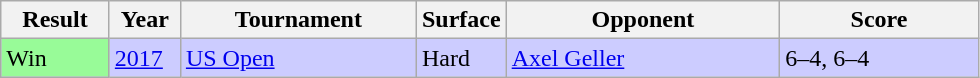<table class="wikitable">
<tr>
<th style="width:65px;">Result</th>
<th style="width:40px;">Year</th>
<th style="width:150px;">Tournament</th>
<th style="width:50px;">Surface</th>
<th style="width:175px;">Opponent</th>
<th style="width:125px;">Score</th>
</tr>
<tr style="background:#ccccff;">
<td bgcolor=98fb98>Win</td>
<td><a href='#'>2017</a></td>
<td><a href='#'>US Open</a></td>
<td>Hard</td>
<td> <a href='#'>Axel Geller</a></td>
<td>6–4, 6–4</td>
</tr>
</table>
